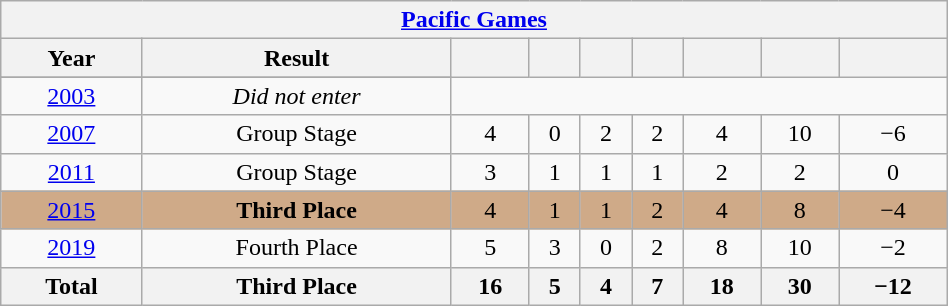<table class="wikitable" style="text-align: center; width:50%;">
<tr>
<th colspan=10><a href='#'>Pacific Games</a></th>
</tr>
<tr>
<th>Year</th>
<th>Result</th>
<th></th>
<th></th>
<th></th>
<th></th>
<th></th>
<th></th>
<th></th>
</tr>
<tr>
</tr>
<tr>
</tr>
<tr>
</tr>
<tr>
<td> <a href='#'>2003</a></td>
<td><em>Did not enter</em></td>
</tr>
<tr>
<td> <a href='#'>2007</a></td>
<td>Group Stage</td>
<td>4</td>
<td>0</td>
<td>2</td>
<td>2</td>
<td>4</td>
<td>10</td>
<td>−6</td>
</tr>
<tr>
<td> <a href='#'>2011</a></td>
<td>Group Stage</td>
<td>3</td>
<td>1</td>
<td>1</td>
<td>1</td>
<td>2</td>
<td>2</td>
<td>0</td>
</tr>
<tr bgcolor=cfaa88>
<td> <a href='#'>2015</a></td>
<td><strong>Third Place</strong></td>
<td>4</td>
<td>1</td>
<td>1</td>
<td>2</td>
<td>4</td>
<td>8</td>
<td>−4</td>
</tr>
<tr>
<td> <a href='#'>2019</a></td>
<td>Fourth Place</td>
<td>5</td>
<td>3</td>
<td>0</td>
<td>2</td>
<td>8</td>
<td>10</td>
<td>−2</td>
</tr>
<tr>
<th>Total</th>
<th>Third Place</th>
<th>16</th>
<th>5</th>
<th>4</th>
<th>7</th>
<th>18</th>
<th>30</th>
<th>−12</th>
</tr>
</table>
